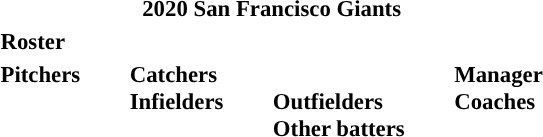<table class="toccolours" style="font-size: 95%;">
<tr>
<th colspan="10">2020 San Francisco Giants</th>
</tr>
<tr>
<td colspan="10"><strong>Roster</strong></td>
</tr>
<tr>
<td valign="top"><strong>Pitchers</strong><br>




















</td>
<td style="width:25px;"></td>
<td valign="top"><strong>Catchers</strong><br>



<strong>Infielders</strong>






</td>
<td style="width:25px;"></td>
<td valign="top"><br><strong>Outfielders</strong>










<br><strong>Other batters</strong>
</td>
<td style="width:25px;"></td>
<td valign="top"><strong>Manager</strong><br> 
<strong>Coaches</strong>
 
 
 
 
 
 
 
 
 
 
 
 
 
 </td>
</tr>
</table>
